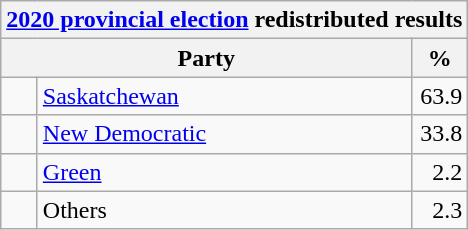<table class="wikitable">
<tr>
<th colspan="4"><a href='#'>2020 provincial election</a> redistributed results</th>
</tr>
<tr>
<th bgcolor="#DDDDFF" width="130px" colspan="2">Party</th>
<th bgcolor="#DDDDFF" width="30px">%</th>
</tr>
<tr>
<td> </td>
<td><a href='#'>Saskatchewan</a></td>
<td align=right>63.9</td>
</tr>
<tr>
<td> </td>
<td><a href='#'>New Democratic</a></td>
<td align=right>33.8</td>
</tr>
<tr>
<td> </td>
<td><a href='#'>Green</a></td>
<td align=right>2.2</td>
</tr>
<tr>
<td> </td>
<td>Others</td>
<td align=right>2.3</td>
</tr>
</table>
